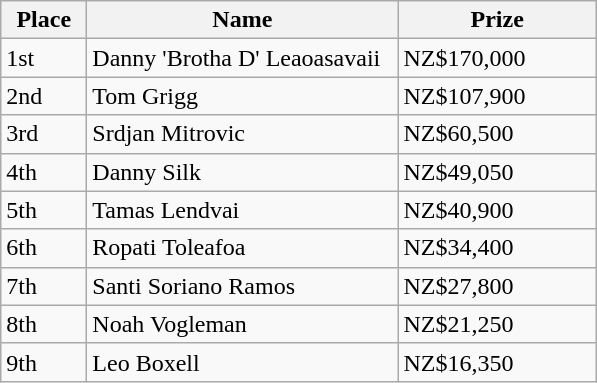<table class="wikitable">
<tr>
<th style="width:50px;">Place</th>
<th style="width:200px;">Name</th>
<th style="width:125px;">Prize</th>
</tr>
<tr>
<td>1st</td>
<td> Danny 'Brotha D' Leaoasavaii</td>
<td>NZ$170,000</td>
</tr>
<tr>
<td>2nd</td>
<td> Tom Grigg</td>
<td>NZ$107,900</td>
</tr>
<tr>
<td>3rd</td>
<td> Srdjan Mitrovic</td>
<td>NZ$60,500</td>
</tr>
<tr>
<td>4th</td>
<td> Danny Silk</td>
<td>NZ$49,050</td>
</tr>
<tr>
<td>5th</td>
<td> Tamas Lendvai</td>
<td>NZ$40,900</td>
</tr>
<tr>
<td>6th</td>
<td> Ropati Toleafoa</td>
<td>NZ$34,400</td>
</tr>
<tr>
<td>7th</td>
<td> Santi Soriano Ramos</td>
<td>NZ$27,800</td>
</tr>
<tr>
<td>8th</td>
<td> Noah Vogleman</td>
<td>NZ$21,250</td>
</tr>
<tr>
<td>9th</td>
<td> Leo Boxell</td>
<td>NZ$16,350</td>
</tr>
</table>
